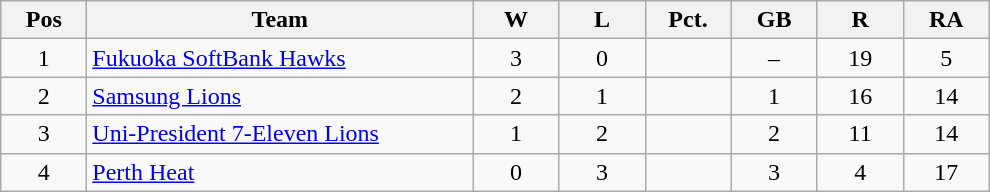<table class="wikitable sortable" style="text-align: center;">
<tr>
<th width=50>Pos</th>
<th width=250>Team</th>
<th width=50>W</th>
<th width=50>L</th>
<th width=50>Pct.</th>
<th width=50>GB</th>
<th width=50>R</th>
<th width=50>RA</th>
</tr>
<tr>
<td>1</td>
<td align=left> <a href='#'>Fukuoka SoftBank Hawks</a></td>
<td>3</td>
<td>0</td>
<td></td>
<td>–</td>
<td>19</td>
<td>5</td>
</tr>
<tr>
<td>2</td>
<td align=left> <a href='#'>Samsung Lions</a></td>
<td>2</td>
<td>1</td>
<td></td>
<td>1</td>
<td>16</td>
<td>14</td>
</tr>
<tr>
<td>3</td>
<td align=left> <a href='#'>Uni-President 7-Eleven Lions</a></td>
<td>1</td>
<td>2</td>
<td></td>
<td>2</td>
<td>11</td>
<td>14</td>
</tr>
<tr>
<td>4</td>
<td align=left> <a href='#'>Perth Heat</a></td>
<td>0</td>
<td>3</td>
<td></td>
<td>3</td>
<td>4</td>
<td>17</td>
</tr>
</table>
